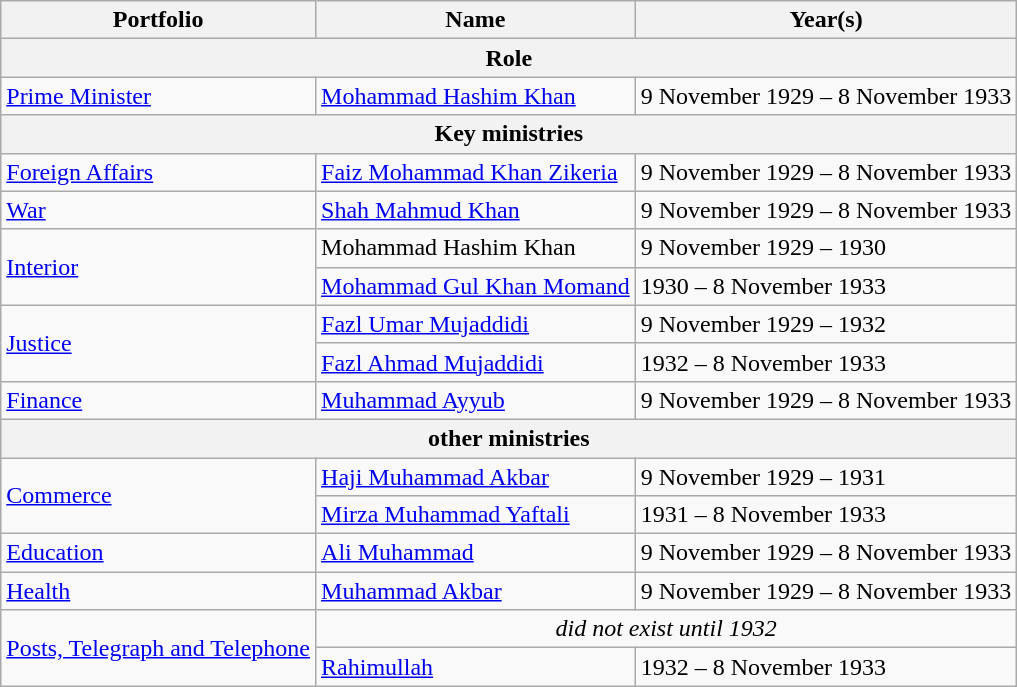<table class="wikitable sortable">
<tr>
<th>Portfolio</th>
<th>Name</th>
<th>Year(s)</th>
</tr>
<tr>
<th colspan="6"><strong>Role</strong></th>
</tr>
<tr>
<td><a href='#'>Prime Minister</a></td>
<td><a href='#'>Mohammad Hashim Khan</a></td>
<td>9 November 1929 – 8 November 1933</td>
</tr>
<tr>
<th colspan="6"><strong>Key ministries</strong></th>
</tr>
<tr>
<td><a href='#'>Foreign Affairs</a></td>
<td><a href='#'>Faiz Mohammad Khan Zikeria</a></td>
<td>9 November 1929 – 8 November 1933</td>
</tr>
<tr>
<td><a href='#'>War</a></td>
<td><a href='#'>Shah Mahmud Khan</a></td>
<td>9 November 1929 – 8 November 1933</td>
</tr>
<tr>
<td rowspan="2"><a href='#'>Interior</a></td>
<td>Mohammad Hashim Khan</td>
<td>9 November 1929 – 1930</td>
</tr>
<tr>
<td><a href='#'>Mohammad Gul Khan Momand</a></td>
<td>1930 – 8 November 1933</td>
</tr>
<tr>
<td rowspan="2"><a href='#'>Justice</a></td>
<td><a href='#'>Fazl Umar Mujaddidi</a></td>
<td>9 November 1929 – 1932</td>
</tr>
<tr>
<td><a href='#'>Fazl Ahmad Mujaddidi</a></td>
<td>1932 – 8 November 1933</td>
</tr>
<tr>
<td><a href='#'>Finance</a></td>
<td><a href='#'>Muhammad Ayyub</a></td>
<td>9 November 1929 – 8 November 1933</td>
</tr>
<tr>
<th colspan="6"><strong>other ministries</strong></th>
</tr>
<tr>
<td rowspan="2"><a href='#'>Commerce</a></td>
<td><a href='#'>Haji Muhammad Akbar</a></td>
<td>9 November 1929 – 1931</td>
</tr>
<tr>
<td><a href='#'>Mirza Muhammad Yaftali</a></td>
<td>1931 – 8 November 1933</td>
</tr>
<tr>
<td><a href='#'>Education</a></td>
<td><a href='#'>Ali Muhammad</a></td>
<td>9 November 1929 – 8 November 1933</td>
</tr>
<tr>
<td><a href='#'>Health</a></td>
<td><a href='#'>Muhammad Akbar</a></td>
<td>9 November 1929 – 8 November 1933</td>
</tr>
<tr>
<td rowspan="2"><a href='#'>Posts, Telegraph and Telephone</a></td>
<td colspan="2" style="text-align:center;"><em>did not exist until 1932</em></td>
</tr>
<tr>
<td><a href='#'>Rahimullah</a></td>
<td>1932 – 8 November 1933</td>
</tr>
</table>
